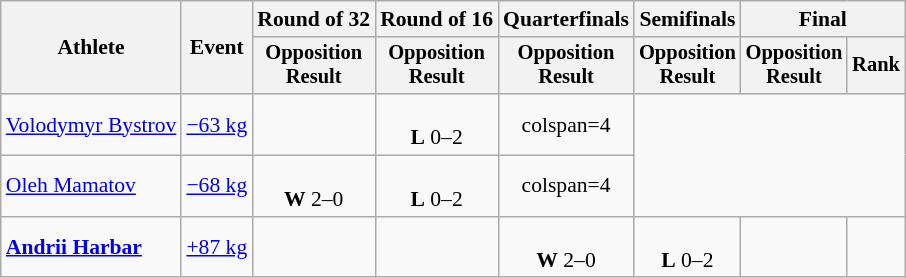<table class="wikitable" style="font-size:90%">
<tr>
<th rowspan="2">Athlete</th>
<th rowspan="2">Event</th>
<th>Round of 32</th>
<th>Round of 16</th>
<th>Quarterfinals</th>
<th>Semifinals</th>
<th colspan=2>Final</th>
</tr>
<tr style="font-size:95%">
<th>Opposition<br>Result</th>
<th>Opposition<br>Result</th>
<th>Opposition<br>Result</th>
<th>Opposition<br>Result</th>
<th>Opposition<br>Result</th>
<th>Rank</th>
</tr>
<tr align=center>
<td align=left><a href='#'>Volodymyr Bystrov</a></td>
<td align=left><a href='#'>−63 kg</a></td>
<td></td>
<td><br><strong>L</strong> 0–2</td>
<td>colspan=4 </td>
</tr>
<tr align=center>
<td align=left><a href='#'>Oleh Mamatov</a></td>
<td align=left><a href='#'>−68 kg</a></td>
<td><br><strong>W</strong> 2–0</td>
<td><br><strong>L</strong> 0–2</td>
<td>colspan=4 </td>
</tr>
<tr align=center>
<td align=left><strong><a href='#'>Andrii Harbar</a></strong></td>
<td align=left><a href='#'>+87 kg</a></td>
<td></td>
<td></td>
<td><br><strong>W</strong> 2–0</td>
<td><br><strong>L</strong> 0–2</td>
<td></td>
<td></td>
</tr>
</table>
